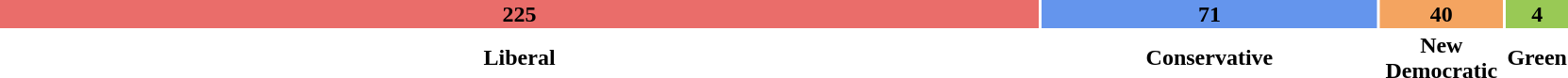<table style="width:88%; text-align:center; font-weight: bold;">
<tr style="color:black;">
<td style="background:#EA6D6A; width:66.6%;">225</td>
<td style="background:#6495ED; width:21.5%;">71</td>
<td style="background:#F4A460; width:11.8;">40</td>
<td style="background:#99C955; width:00.90%;">4</td>
</tr>
<tr>
<td>Liberal</td>
<td>Conservative</td>
<td>New Democratic</td>
<td>Green</td>
</tr>
</table>
